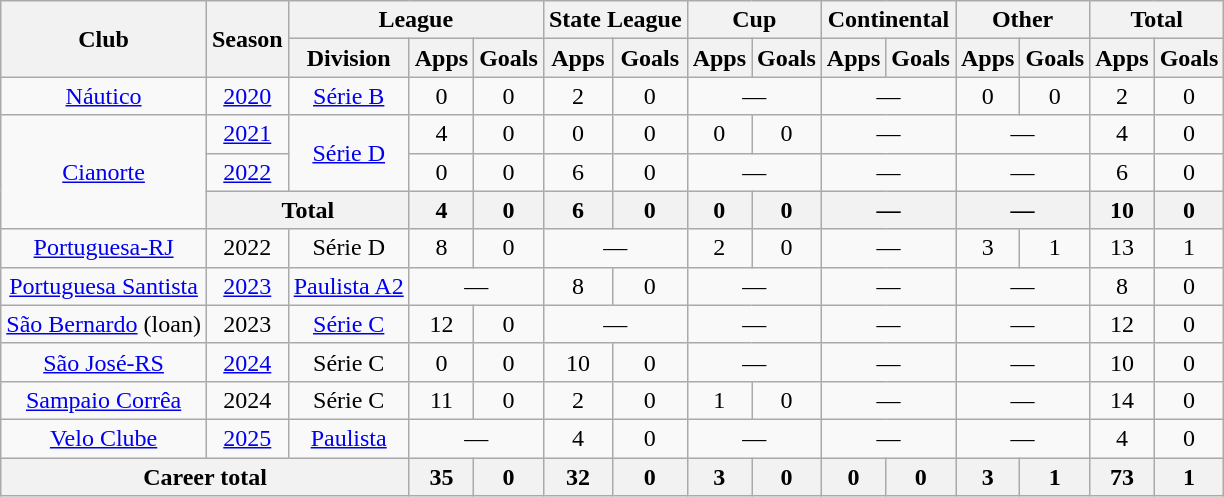<table class="wikitable" style="text-align: center;">
<tr>
<th rowspan="2">Club</th>
<th rowspan="2">Season</th>
<th colspan="3">League</th>
<th colspan="2">State League</th>
<th colspan="2">Cup</th>
<th colspan="2">Continental</th>
<th colspan="2">Other</th>
<th colspan="2">Total</th>
</tr>
<tr>
<th>Division</th>
<th>Apps</th>
<th>Goals</th>
<th>Apps</th>
<th>Goals</th>
<th>Apps</th>
<th>Goals</th>
<th>Apps</th>
<th>Goals</th>
<th>Apps</th>
<th>Goals</th>
<th>Apps</th>
<th>Goals</th>
</tr>
<tr>
<td valign="center"><a href='#'>Náutico</a></td>
<td><a href='#'>2020</a></td>
<td><a href='#'>Série B</a></td>
<td>0</td>
<td>0</td>
<td>2</td>
<td>0</td>
<td colspan="2">—</td>
<td colspan="2">—</td>
<td>0</td>
<td>0</td>
<td>2</td>
<td>0</td>
</tr>
<tr>
<td rowspan="3" valign="center"><a href='#'>Cianorte</a></td>
<td><a href='#'>2021</a></td>
<td rowspan="2"><a href='#'>Série D</a></td>
<td>4</td>
<td>0</td>
<td>0</td>
<td>0</td>
<td>0</td>
<td>0</td>
<td colspan="2">—</td>
<td colspan="2">—</td>
<td>4</td>
<td>0</td>
</tr>
<tr>
<td><a href='#'>2022</a></td>
<td>0</td>
<td>0</td>
<td>6</td>
<td>0</td>
<td colspan="2">—</td>
<td colspan="2">—</td>
<td colspan="2">—</td>
<td>6</td>
<td>0</td>
</tr>
<tr>
<th colspan="2">Total</th>
<th>4</th>
<th>0</th>
<th>6</th>
<th>0</th>
<th>0</th>
<th>0</th>
<th colspan="2">—</th>
<th colspan="2">—</th>
<th>10</th>
<th>0</th>
</tr>
<tr>
<td valign="center"><a href='#'>Portuguesa-RJ</a></td>
<td>2022</td>
<td>Série D</td>
<td>8</td>
<td>0</td>
<td colspan="2">—</td>
<td>2</td>
<td>0</td>
<td colspan="2">—</td>
<td>3</td>
<td>1</td>
<td>13</td>
<td>1</td>
</tr>
<tr>
<td valign="center"><a href='#'>Portuguesa Santista</a></td>
<td><a href='#'>2023</a></td>
<td><a href='#'>Paulista A2</a></td>
<td colspan="2">—</td>
<td>8</td>
<td>0</td>
<td colspan="2">—</td>
<td colspan="2">—</td>
<td colspan="2">—</td>
<td>8</td>
<td>0</td>
</tr>
<tr>
<td valign="center"><a href='#'>São Bernardo</a> (loan)</td>
<td>2023</td>
<td><a href='#'>Série C</a></td>
<td>12</td>
<td>0</td>
<td colspan="2">—</td>
<td colspan="2">—</td>
<td colspan="2">—</td>
<td colspan="2">—</td>
<td>12</td>
<td>0</td>
</tr>
<tr>
<td valign="center"><a href='#'>São José-RS</a></td>
<td><a href='#'>2024</a></td>
<td>Série C</td>
<td>0</td>
<td>0</td>
<td>10</td>
<td>0</td>
<td colspan="2">—</td>
<td colspan="2">—</td>
<td colspan="2">—</td>
<td>10</td>
<td>0</td>
</tr>
<tr>
<td valign="center"><a href='#'>Sampaio Corrêa</a></td>
<td>2024</td>
<td>Série C</td>
<td>11</td>
<td>0</td>
<td>2</td>
<td>0</td>
<td>1</td>
<td>0</td>
<td colspan="2">—</td>
<td colspan="2">—</td>
<td>14</td>
<td>0</td>
</tr>
<tr>
<td valign="center"><a href='#'>Velo Clube</a></td>
<td><a href='#'>2025</a></td>
<td><a href='#'>Paulista</a></td>
<td colspan="2">—</td>
<td>4</td>
<td>0</td>
<td colspan="2">—</td>
<td colspan="2">—</td>
<td colspan="2">—</td>
<td>4</td>
<td>0</td>
</tr>
<tr>
<th colspan="3"><strong>Career total</strong></th>
<th>35</th>
<th>0</th>
<th>32</th>
<th>0</th>
<th>3</th>
<th>0</th>
<th>0</th>
<th>0</th>
<th>3</th>
<th>1</th>
<th>73</th>
<th>1</th>
</tr>
</table>
